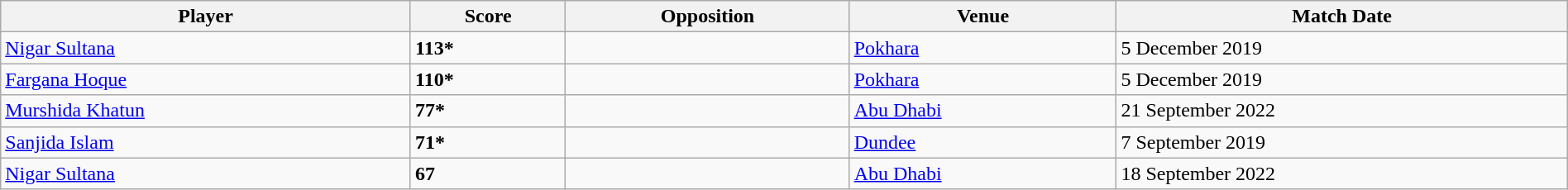<table style="width:100%;" class="wikitable">
<tr>
<th>Player</th>
<th>Score</th>
<th>Opposition</th>
<th>Venue</th>
<th>Match Date</th>
</tr>
<tr>
<td><a href='#'>Nigar Sultana</a></td>
<td><strong>113*</strong></td>
<td></td>
<td><a href='#'>Pokhara</a></td>
<td>5 December 2019</td>
</tr>
<tr>
<td><a href='#'>Fargana Hoque</a></td>
<td><strong>110*</strong></td>
<td></td>
<td><a href='#'>Pokhara</a></td>
<td>5 December 2019</td>
</tr>
<tr>
<td><a href='#'>Murshida Khatun</a></td>
<td><strong>77*</strong></td>
<td></td>
<td><a href='#'>Abu Dhabi</a></td>
<td>21 September 2022</td>
</tr>
<tr>
<td><a href='#'>Sanjida Islam</a></td>
<td><strong>71*</strong></td>
<td></td>
<td><a href='#'>Dundee</a></td>
<td>7 September 2019</td>
</tr>
<tr>
<td><a href='#'>Nigar Sultana</a></td>
<td><strong>67</strong></td>
<td></td>
<td><a href='#'>Abu Dhabi</a></td>
<td>18 September 2022</td>
</tr>
</table>
